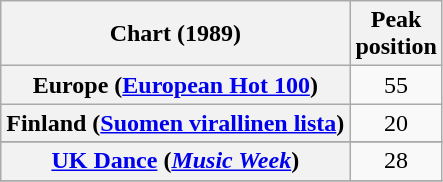<table class="wikitable sortable plainrowheaders" style="text-align:center">
<tr>
<th>Chart (1989)</th>
<th>Peak<br>position</th>
</tr>
<tr>
<th scope="row">Europe (<a href='#'>European Hot 100</a>)</th>
<td align="center">55</td>
</tr>
<tr>
<th scope="row">Finland (<a href='#'>Suomen virallinen lista</a>)</th>
<td style="text-align:center;">20</td>
</tr>
<tr>
</tr>
<tr>
</tr>
<tr>
<th scope="row"><a href='#'>UK Dance</a> (<em><a href='#'>Music Week</a></em>)</th>
<td align="center">28</td>
</tr>
<tr>
</tr>
</table>
